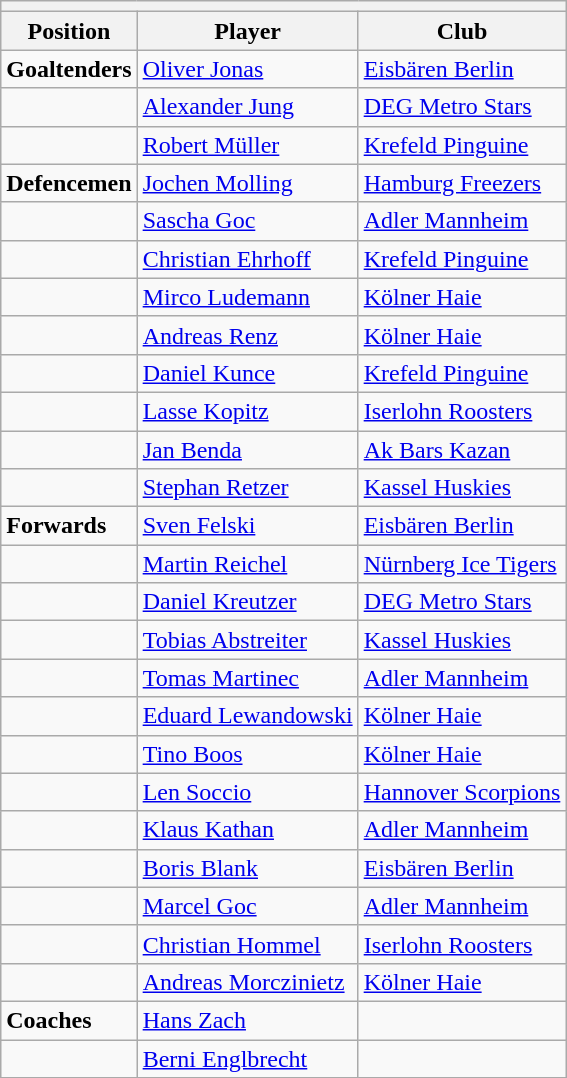<table class=wikitable>
<tr>
<th colspan="7"></th>
</tr>
<tr>
<th>Position</th>
<th>Player</th>
<th>Club</th>
</tr>
<tr>
<td><strong>Goaltenders</strong></td>
<td><a href='#'>Oliver Jonas</a></td>
<td><a href='#'>Eisbären Berlin</a></td>
</tr>
<tr>
<td></td>
<td><a href='#'>Alexander Jung</a></td>
<td><a href='#'>DEG Metro Stars</a></td>
</tr>
<tr>
<td></td>
<td><a href='#'>Robert Müller</a></td>
<td><a href='#'>Krefeld Pinguine</a></td>
</tr>
<tr>
<td><strong>Defencemen</strong></td>
<td><a href='#'>Jochen Molling</a></td>
<td><a href='#'>Hamburg Freezers</a></td>
</tr>
<tr>
<td></td>
<td><a href='#'>Sascha Goc</a></td>
<td><a href='#'>Adler Mannheim</a></td>
</tr>
<tr>
<td></td>
<td><a href='#'>Christian Ehrhoff</a></td>
<td><a href='#'>Krefeld Pinguine</a></td>
</tr>
<tr>
<td></td>
<td><a href='#'>Mirco Ludemann</a></td>
<td><a href='#'>Kölner Haie</a></td>
</tr>
<tr>
<td></td>
<td><a href='#'>Andreas Renz</a></td>
<td><a href='#'>Kölner Haie</a></td>
</tr>
<tr>
<td></td>
<td><a href='#'>Daniel Kunce</a></td>
<td><a href='#'>Krefeld Pinguine</a></td>
</tr>
<tr>
<td></td>
<td><a href='#'>Lasse Kopitz</a></td>
<td><a href='#'>Iserlohn Roosters</a></td>
</tr>
<tr>
<td></td>
<td><a href='#'>Jan Benda</a></td>
<td><a href='#'>Ak Bars Kazan</a></td>
</tr>
<tr>
<td></td>
<td><a href='#'>Stephan Retzer</a></td>
<td><a href='#'>Kassel Huskies</a></td>
</tr>
<tr>
<td><strong>Forwards</strong></td>
<td><a href='#'>Sven Felski</a></td>
<td><a href='#'>Eisbären Berlin</a></td>
</tr>
<tr>
<td></td>
<td><a href='#'>Martin Reichel</a></td>
<td><a href='#'>Nürnberg Ice Tigers</a></td>
</tr>
<tr>
<td></td>
<td><a href='#'>Daniel Kreutzer</a></td>
<td><a href='#'>DEG Metro Stars</a></td>
</tr>
<tr>
<td></td>
<td><a href='#'>Tobias Abstreiter</a></td>
<td><a href='#'>Kassel Huskies</a></td>
</tr>
<tr>
<td></td>
<td><a href='#'>Tomas Martinec</a></td>
<td><a href='#'>Adler Mannheim</a></td>
</tr>
<tr>
<td></td>
<td><a href='#'>Eduard Lewandowski</a></td>
<td><a href='#'>Kölner Haie</a></td>
</tr>
<tr>
<td></td>
<td><a href='#'>Tino Boos</a></td>
<td><a href='#'>Kölner Haie</a></td>
</tr>
<tr>
<td></td>
<td><a href='#'>Len Soccio</a></td>
<td><a href='#'>Hannover Scorpions</a></td>
</tr>
<tr>
<td></td>
<td><a href='#'>Klaus Kathan</a></td>
<td><a href='#'>Adler Mannheim</a></td>
</tr>
<tr>
<td></td>
<td><a href='#'>Boris Blank</a></td>
<td><a href='#'>Eisbären Berlin</a></td>
</tr>
<tr>
<td></td>
<td><a href='#'>Marcel Goc</a></td>
<td><a href='#'>Adler Mannheim</a></td>
</tr>
<tr>
<td></td>
<td><a href='#'>Christian Hommel</a></td>
<td><a href='#'>Iserlohn Roosters</a></td>
</tr>
<tr>
<td></td>
<td><a href='#'>Andreas Morczinietz</a></td>
<td><a href='#'>Kölner Haie</a></td>
</tr>
<tr>
<td><strong>Coaches</strong></td>
<td><a href='#'>Hans Zach</a></td>
<td></td>
</tr>
<tr>
<td></td>
<td><a href='#'>Berni Englbrecht</a></td>
<td></td>
</tr>
<tr>
</tr>
</table>
